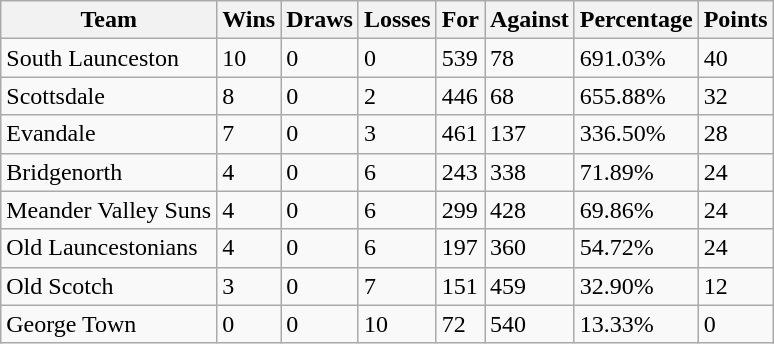<table class="wikitable">
<tr>
<th>Team</th>
<th>Wins</th>
<th>Draws</th>
<th>Losses</th>
<th>For</th>
<th>Against</th>
<th>Percentage</th>
<th>Points</th>
</tr>
<tr>
<td>South Launceston</td>
<td>10</td>
<td>0</td>
<td>0</td>
<td>539</td>
<td>78</td>
<td>691.03%</td>
<td>40</td>
</tr>
<tr>
<td>Scottsdale</td>
<td>8</td>
<td>0</td>
<td>2</td>
<td>446</td>
<td>68</td>
<td>655.88%</td>
<td>32</td>
</tr>
<tr>
<td>Evandale</td>
<td>7</td>
<td>0</td>
<td>3</td>
<td>461</td>
<td>137</td>
<td>336.50%</td>
<td>28</td>
</tr>
<tr>
<td>Bridgenorth</td>
<td>4</td>
<td>0</td>
<td>6</td>
<td>243</td>
<td>338</td>
<td>71.89%</td>
<td>24</td>
</tr>
<tr>
<td>Meander Valley Suns</td>
<td>4</td>
<td>0</td>
<td>6</td>
<td>299</td>
<td>428</td>
<td>69.86%</td>
<td>24</td>
</tr>
<tr>
<td>Old Launcestonians</td>
<td>4</td>
<td>0</td>
<td>6</td>
<td>197</td>
<td>360</td>
<td>54.72%</td>
<td>24</td>
</tr>
<tr>
<td>Old Scotch</td>
<td>3</td>
<td>0</td>
<td>7</td>
<td>151</td>
<td>459</td>
<td>32.90%</td>
<td>12</td>
</tr>
<tr>
<td>George Town</td>
<td>0</td>
<td>0</td>
<td>10</td>
<td>72</td>
<td>540</td>
<td>13.33%</td>
<td>0</td>
</tr>
</table>
